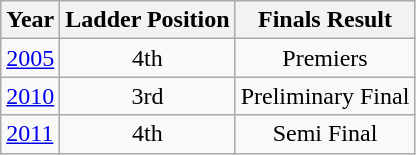<table class="wikitable" style="text-align:left;">
<tr>
<th>Year</th>
<th>Ladder Position</th>
<th>Finals Result</th>
</tr>
<tr>
<td><a href='#'>2005</a></td>
<td style="text-align:center;">4th</td>
<td style="text-align:center;">Premiers</td>
</tr>
<tr>
<td><a href='#'>2010</a></td>
<td style="text-align:center;">3rd</td>
<td style="text-align:center;">Preliminary Final</td>
</tr>
<tr>
<td><a href='#'>2011</a></td>
<td style="text-align:center;">4th</td>
<td style="text-align:center;">Semi Final</td>
</tr>
</table>
